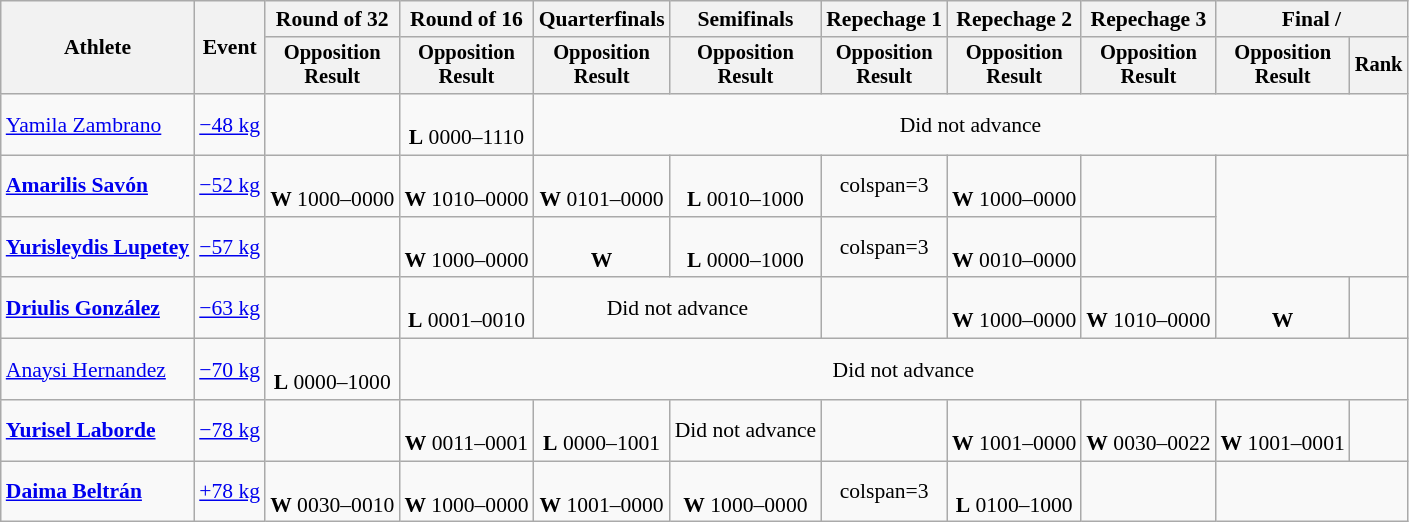<table class="wikitable" style="font-size:90%">
<tr>
<th rowspan="2">Athlete</th>
<th rowspan="2">Event</th>
<th>Round of 32</th>
<th>Round of 16</th>
<th>Quarterfinals</th>
<th>Semifinals</th>
<th>Repechage 1</th>
<th>Repechage 2</th>
<th>Repechage 3</th>
<th colspan=2>Final / </th>
</tr>
<tr style="font-size:95%">
<th>Opposition<br>Result</th>
<th>Opposition<br>Result</th>
<th>Opposition<br>Result</th>
<th>Opposition<br>Result</th>
<th>Opposition<br>Result</th>
<th>Opposition<br>Result</th>
<th>Opposition<br>Result</th>
<th>Opposition<br>Result</th>
<th>Rank</th>
</tr>
<tr align=center>
<td align=left><a href='#'>Yamila Zambrano</a></td>
<td align=left><a href='#'>−48 kg</a></td>
<td></td>
<td><br><strong>L</strong> 0000–1110</td>
<td colspan=7>Did not advance</td>
</tr>
<tr align=center>
<td align=left><strong><a href='#'>Amarilis Savón</a></strong></td>
<td align=left><a href='#'>−52 kg</a></td>
<td><br><strong>W</strong> 1000–0000</td>
<td><br><strong>W</strong> 1010–0000</td>
<td><br><strong>W</strong> 0101–0000</td>
<td><br><strong>L</strong> 0010–1000</td>
<td>colspan=3 </td>
<td><br><strong>W</strong> 1000–0000</td>
<td></td>
</tr>
<tr align=center>
<td align=left><strong><a href='#'>Yurisleydis Lupetey</a></strong></td>
<td align=left><a href='#'>−57 kg</a></td>
<td></td>
<td><br><strong>W</strong> 1000–0000</td>
<td><br><strong>W</strong> </td>
<td><br><strong>L</strong> 0000–1000</td>
<td>colspan=3 </td>
<td><br><strong>W</strong> 0010–0000</td>
<td></td>
</tr>
<tr align=center>
<td align=left><strong><a href='#'>Driulis González</a></strong></td>
<td align=left><a href='#'>−63 kg</a></td>
<td></td>
<td><br><strong>L</strong> 0001–0010</td>
<td colspan=2>Did not advance</td>
<td></td>
<td><br><strong>W</strong> 1000–0000</td>
<td><br><strong>W</strong> 1010–0000</td>
<td><br><strong>W</strong> </td>
<td></td>
</tr>
<tr align=center>
<td align=left><a href='#'>Anaysi Hernandez</a></td>
<td align=left><a href='#'>−70 kg</a></td>
<td><br><strong>L</strong> 0000–1000</td>
<td colspan=8>Did not advance</td>
</tr>
<tr align=center>
<td align=left><strong><a href='#'>Yurisel Laborde</a></strong></td>
<td align=left><a href='#'>−78 kg</a></td>
<td></td>
<td><br><strong>W</strong> 0011–0001</td>
<td><br><strong>L</strong> 0000–1001</td>
<td>Did not advance</td>
<td></td>
<td><br><strong>W</strong> 1001–0000</td>
<td><br><strong>W</strong> 0030–0022</td>
<td><br><strong>W</strong> 1001–0001</td>
<td></td>
</tr>
<tr align=center>
<td align=left><strong><a href='#'>Daima Beltrán</a></strong></td>
<td><a href='#'>+78 kg</a></td>
<td><br><strong>W</strong> 0030–0010</td>
<td><br><strong>W</strong> 1000–0000</td>
<td><br><strong>W</strong> 1001–0000</td>
<td><br><strong>W</strong> 1000–0000</td>
<td>colspan=3 </td>
<td><br><strong>L</strong> 0100–1000</td>
<td></td>
</tr>
</table>
